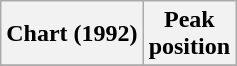<table class="wikitable plainrowheaders">
<tr>
<th>Chart (1992)</th>
<th>Peak<br>position</th>
</tr>
<tr>
</tr>
</table>
